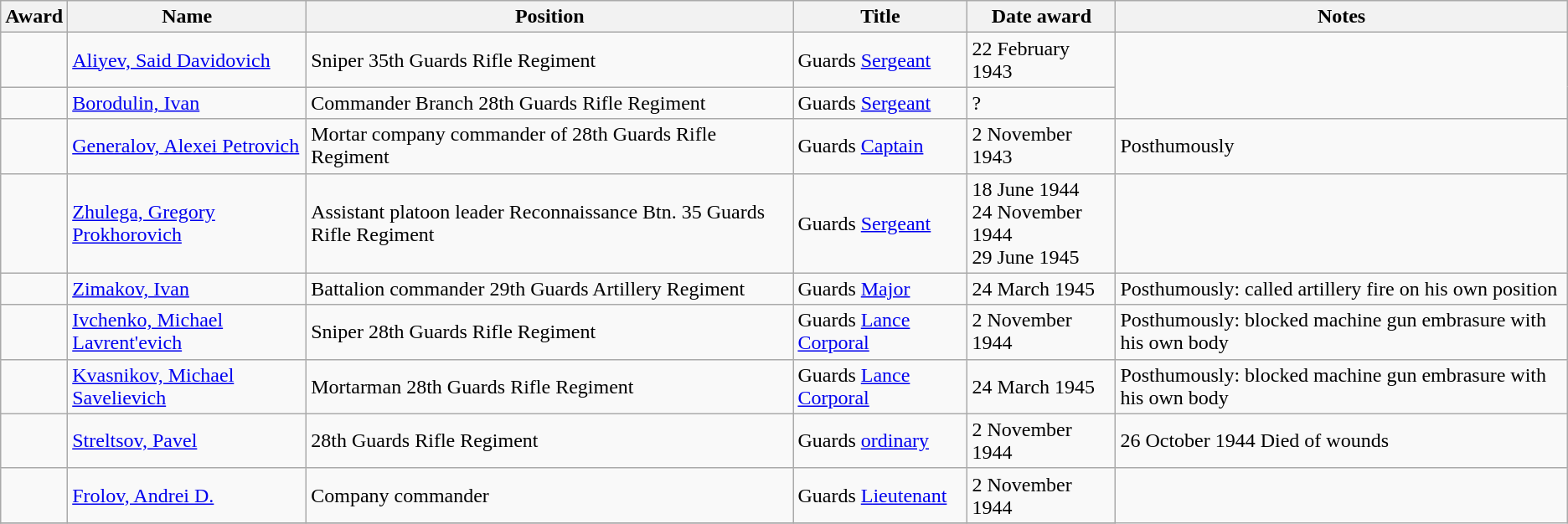<table Class = "wikitable">
<tr>
<th>Award</th>
<th>Name</th>
<th>Position</th>
<th>Title</th>
<th>Date award</th>
<th>Notes</th>
</tr>
<tr>
<td></td>
<td><a href='#'>Aliyev, Said Davidovich</a></td>
<td>Sniper 35th Guards Rifle Regiment</td>
<td>Guards <a href='#'>Sergeant</a></td>
<td>22 February 1943</td>
</tr>
<tr>
<td></td>
<td><a href='#'>Borodulin, Ivan</a></td>
<td>Commander Branch 28th Guards Rifle Regiment</td>
<td>Guards <a href='#'>Sergeant</a></td>
<td>?</td>
</tr>
<tr>
<td></td>
<td><a href='#'>Generalov, Alexei Petrovich</a></td>
<td>Mortar company commander of 28th Guards Rifle Regiment</td>
<td>Guards <a href='#'>Captain</a></td>
<td>2 November 1943</td>
<td>Posthumously</td>
</tr>
<tr>
<td></td>
<td><a href='#'>Zhulega, Gregory Prokhorovich</a></td>
<td>Assistant platoon leader Reconnaissance Btn. 35 Guards Rifle Regiment</td>
<td>Guards <a href='#'>Sergeant</a></td>
<td>18 June 1944<br> 24 November 1944 <br> 29 June 1945</td>
</tr>
<tr>
<td></td>
<td><a href='#'>Zimakov, Ivan</a></td>
<td>Battalion commander 29th Guards Artillery Regiment</td>
<td>Guards <a href='#'>Major</a></td>
<td>24 March 1945</td>
<td>Posthumously: called artillery fire on his own position</td>
</tr>
<tr>
<td></td>
<td><a href='#'>Ivchenko, Michael Lavrent'evich</a></td>
<td>Sniper 28th Guards Rifle Regiment</td>
<td>Guards <a href='#'>Lance Corporal</a></td>
<td>2 November 1944</td>
<td>Posthumously: blocked machine gun embrasure with his own body</td>
</tr>
<tr>
<td></td>
<td><a href='#'>Kvasnikov, Michael Savelievich</a></td>
<td>Mortarman 28th Guards Rifle Regiment</td>
<td>Guards <a href='#'>Lance Corporal</a></td>
<td>24 March 1945</td>
<td>Posthumously: blocked machine gun embrasure with his own body</td>
</tr>
<tr>
<td></td>
<td><a href='#'>Streltsov, Pavel</a></td>
<td>28th Guards Rifle Regiment</td>
<td>Guards <a href='#'>ordinary</a></td>
<td>2 November 1944</td>
<td>26 October 1944 Died of wounds</td>
</tr>
<tr>
<td></td>
<td><a href='#'>Frolov, Andrei D.</a></td>
<td>Company commander</td>
<td>Guards <a href='#'>Lieutenant</a></td>
<td>2 November 1944</td>
</tr>
<tr>
</tr>
</table>
